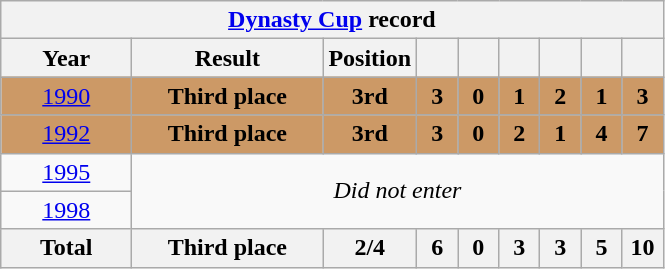<table class="wikitable" style="text-align: center;">
<tr>
<th colspan=9><a href='#'>Dynasty Cup</a> record</th>
</tr>
<tr>
<th width="80">Year</th>
<th width="120">Result</th>
<th width="50">Position</th>
<th width="20"></th>
<th width="20"></th>
<th width="20"></th>
<th width="20"></th>
<th width="20"></th>
<th width="20"></th>
</tr>
<tr style="background:#c96;">
<td> <a href='#'>1990</a></td>
<td><strong>Third place</strong></td>
<td><strong>3rd</strong></td>
<td><strong>3</strong></td>
<td><strong>0</strong></td>
<td><strong>1</strong></td>
<td><strong>2</strong></td>
<td><strong>1</strong></td>
<td><strong>3</strong></td>
</tr>
<tr style="background:#c96;">
<td> <a href='#'>1992</a></td>
<td><strong>Third place</strong></td>
<td><strong>3rd</strong></td>
<td><strong>3</strong></td>
<td><strong>0</strong></td>
<td><strong>2</strong></td>
<td><strong>1</strong></td>
<td><strong>4</strong></td>
<td><strong>7</strong></td>
</tr>
<tr>
<td> <a href='#'>1995</a></td>
<td colspan=8 rowspan=2><em>Did not enter</em></td>
</tr>
<tr>
<td> <a href='#'>1998</a></td>
</tr>
<tr>
<th>Total</th>
<th>Third place</th>
<th>2/4</th>
<th>6</th>
<th>0</th>
<th>3</th>
<th>3</th>
<th>5</th>
<th>10</th>
</tr>
</table>
